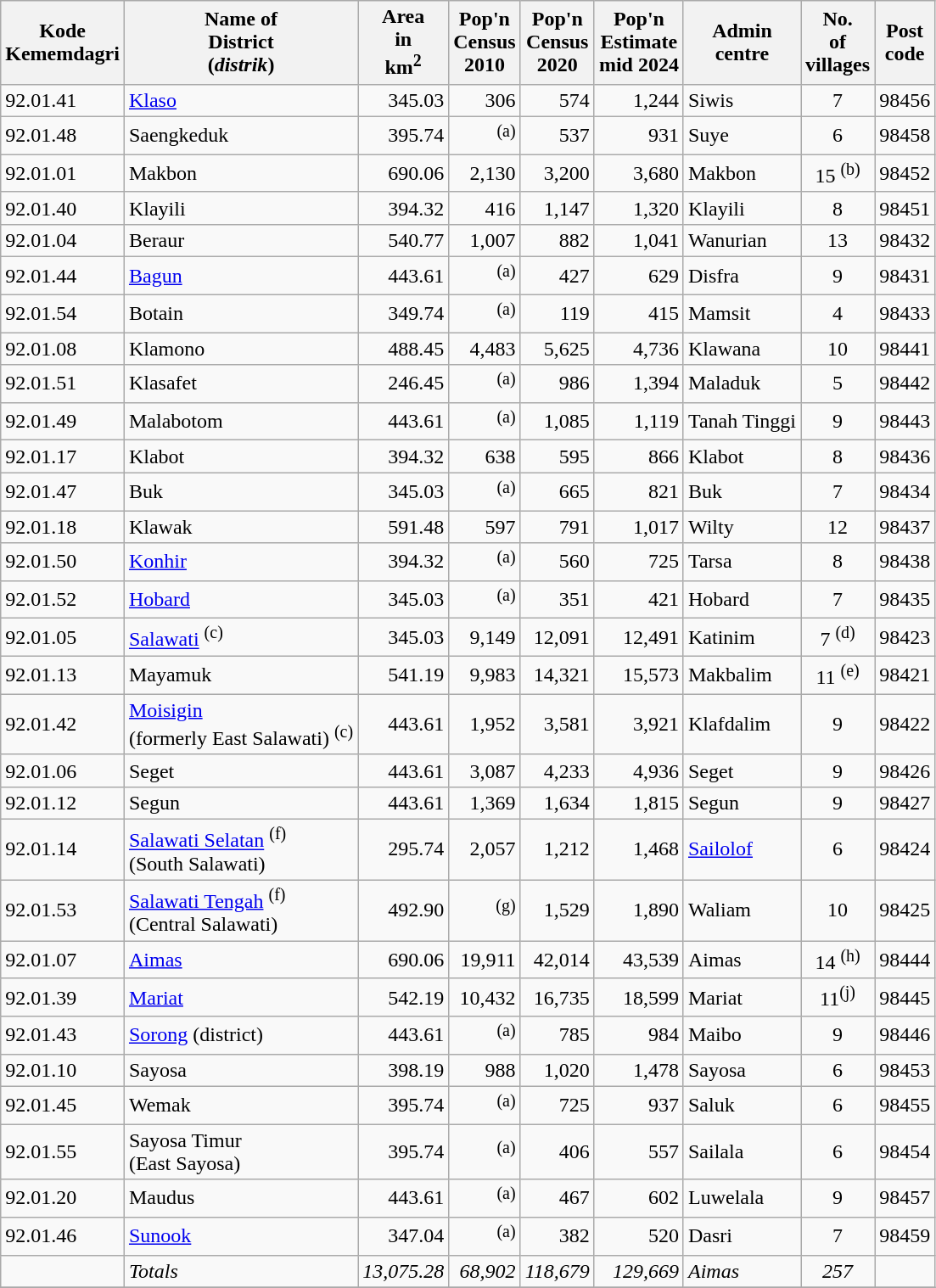<table class="sortable wikitable">
<tr>
<th>Kode <br>Kememdagri</th>
<th>Name of<br>District<br>(<em>distrik</em>)</th>
<th>Area<br>in<br>km<sup>2</sup></th>
<th>Pop'n<br>Census<br>2010</th>
<th>Pop'n<br>Census<br>2020</th>
<th>Pop'n<br>Estimate<br>mid 2024</th>
<th>Admin<br>centre</th>
<th>No.<br>of<br>villages</th>
<th>Post<br>code</th>
</tr>
<tr>
<td>92.01.41</td>
<td><a href='#'>Klaso</a></td>
<td align="right">345.03</td>
<td align="right">306</td>
<td align="right">574</td>
<td align="right">1,244</td>
<td>Siwis</td>
<td align="center">7</td>
<td>98456</td>
</tr>
<tr>
<td>92.01.48</td>
<td>Saengkeduk</td>
<td align="right">395.74</td>
<td align="right"><sup>(a)</sup></td>
<td align="right">537</td>
<td align="right">931</td>
<td>Suye</td>
<td align="center">6</td>
<td>98458</td>
</tr>
<tr>
<td>92.01.01</td>
<td>Makbon</td>
<td align="right">690.06</td>
<td align="right">2,130</td>
<td align="right">3,200</td>
<td align="right">3,680</td>
<td>Makbon</td>
<td align="center">15 <sup>(b)</sup></td>
<td>98452</td>
</tr>
<tr>
<td>92.01.40</td>
<td>Klayili</td>
<td align="right">394.32</td>
<td align="right">416</td>
<td align="right">1,147</td>
<td align="right">1,320</td>
<td>Klayili</td>
<td align="center">8</td>
<td>98451</td>
</tr>
<tr>
<td>92.01.04</td>
<td>Beraur</td>
<td align="right">540.77</td>
<td align="right">1,007</td>
<td align="right">882</td>
<td align="right">1,041</td>
<td>Wanurian</td>
<td align="center">13</td>
<td>98432</td>
</tr>
<tr>
<td>92.01.44</td>
<td><a href='#'>Bagun</a></td>
<td align="right">443.61</td>
<td align="right"><sup>(a)</sup></td>
<td align="right">427</td>
<td align="right">629</td>
<td>Disfra</td>
<td align="center">9</td>
<td>98431</td>
</tr>
<tr>
<td>92.01.54</td>
<td>Botain</td>
<td align="right">349.74</td>
<td align="right"><sup>(a)</sup></td>
<td align="right">119</td>
<td align="right">415</td>
<td>Mamsit</td>
<td align="center">4</td>
<td>98433</td>
</tr>
<tr>
<td>92.01.08</td>
<td>Klamono</td>
<td align="right">488.45</td>
<td align="right">4,483</td>
<td align="right">5,625</td>
<td align="right">4,736</td>
<td>Klawana</td>
<td align="center">10</td>
<td>98441</td>
</tr>
<tr>
<td>92.01.51</td>
<td>Klasafet</td>
<td align="right">246.45</td>
<td align="right"><sup>(a)</sup></td>
<td align="right">986</td>
<td align="right">1,394</td>
<td>Maladuk</td>
<td align="center">5</td>
<td>98442</td>
</tr>
<tr>
<td>92.01.49</td>
<td>Malabotom</td>
<td align="right">443.61</td>
<td align="right"><sup>(a)</sup></td>
<td align="right">1,085</td>
<td align="right">1,119</td>
<td>Tanah Tinggi</td>
<td align="center">9</td>
<td>98443</td>
</tr>
<tr>
<td>92.01.17</td>
<td>Klabot</td>
<td align="right">394.32</td>
<td align="right">638</td>
<td align="right">595</td>
<td align="right">866</td>
<td>Klabot</td>
<td align="center">8</td>
<td>98436</td>
</tr>
<tr>
<td>92.01.47</td>
<td>Buk</td>
<td align="right">345.03</td>
<td align="right"><sup>(a)</sup></td>
<td align="right">665</td>
<td align="right">821</td>
<td>Buk</td>
<td align="center">7</td>
<td>98434</td>
</tr>
<tr>
<td>92.01.18</td>
<td>Klawak</td>
<td align="right">591.48</td>
<td align="right">597</td>
<td align="right">791</td>
<td align="right">1,017</td>
<td>Wilty</td>
<td align="center">12</td>
<td>98437</td>
</tr>
<tr>
<td>92.01.50</td>
<td><a href='#'>Konhir</a></td>
<td align="right">394.32</td>
<td align="right"><sup>(a)</sup></td>
<td align="right">560</td>
<td align="right">725</td>
<td>Tarsa</td>
<td align="center">8</td>
<td>98438</td>
</tr>
<tr>
<td>92.01.52</td>
<td><a href='#'>Hobard</a></td>
<td align="right">345.03</td>
<td align="right"><sup>(a)</sup></td>
<td align="right">351</td>
<td align="right">421</td>
<td>Hobard</td>
<td align="center">7</td>
<td>98435</td>
</tr>
<tr>
<td>92.01.05</td>
<td><a href='#'>Salawati</a> <sup>(c)</sup></td>
<td align="right">345.03</td>
<td align="right">9,149</td>
<td align="right">12,091</td>
<td align="right">12,491</td>
<td>Katinim</td>
<td align="center">7 <sup>(d)</sup></td>
<td>98423</td>
</tr>
<tr>
<td>92.01.13</td>
<td>Mayamuk</td>
<td align="right">541.19</td>
<td align="right">9,983</td>
<td align="right">14,321</td>
<td align="right">15,573</td>
<td>Makbalim</td>
<td align="center">11 <sup>(e)</sup></td>
<td>98421</td>
</tr>
<tr>
<td>92.01.42</td>
<td><a href='#'>Moisigin</a> <br> (formerly East Salawati) <sup>(c)</sup></td>
<td align="right">443.61</td>
<td align="right">1,952</td>
<td align="right">3,581</td>
<td align="right">3,921</td>
<td>Klafdalim</td>
<td align="center">9</td>
<td>98422</td>
</tr>
<tr>
<td>92.01.06</td>
<td>Seget</td>
<td align="right">443.61</td>
<td align="right">3,087</td>
<td align="right">4,233</td>
<td align="right">4,936</td>
<td>Seget</td>
<td align="center">9</td>
<td>98426</td>
</tr>
<tr>
<td>92.01.12</td>
<td>Segun</td>
<td align="right">443.61</td>
<td align="right">1,369</td>
<td align="right">1,634</td>
<td align="right">1,815</td>
<td>Segun</td>
<td align="center">9</td>
<td>98427</td>
</tr>
<tr>
<td>92.01.14</td>
<td><a href='#'>Salawati Selatan</a> <sup>(f)</sup><br>(South Salawati)</td>
<td align="right">295.74</td>
<td align="right">2,057</td>
<td align="right">1,212</td>
<td align="right">1,468</td>
<td><a href='#'>Sailolof</a></td>
<td align="center">6</td>
<td>98424</td>
</tr>
<tr>
<td>92.01.53</td>
<td><a href='#'>Salawati Tengah</a> <sup>(f)</sup><br>(Central Salawati)</td>
<td align="right">492.90</td>
<td align="right"><sup>(g)</sup></td>
<td align="right">1,529</td>
<td align="right">1,890</td>
<td>Waliam</td>
<td align="center">10</td>
<td>98425</td>
</tr>
<tr>
<td>92.01.07</td>
<td><a href='#'>Aimas</a></td>
<td align="right">690.06</td>
<td align="right">19,911</td>
<td align="right">42,014</td>
<td align="right">43,539</td>
<td>Aimas</td>
<td align="center">14 <sup>(h)</sup></td>
<td>98444</td>
</tr>
<tr>
<td>92.01.39</td>
<td><a href='#'>Mariat</a></td>
<td align="right">542.19</td>
<td align="right">10,432</td>
<td align="right">16,735</td>
<td align="right">18,599</td>
<td>Mariat</td>
<td align="center">11<sup>(j)</sup></td>
<td>98445</td>
</tr>
<tr>
<td>92.01.43</td>
<td><a href='#'>Sorong</a> (district)</td>
<td align="right">443.61</td>
<td align="right"><sup>(a)</sup></td>
<td align="right">785</td>
<td align="right">984</td>
<td>Maibo</td>
<td align="center">9</td>
<td>98446</td>
</tr>
<tr>
<td>92.01.10</td>
<td>Sayosa</td>
<td align="right">398.19</td>
<td align="right">988</td>
<td align="right">1,020</td>
<td align="right">1,478</td>
<td>Sayosa</td>
<td align="center">6</td>
<td>98453</td>
</tr>
<tr>
<td>92.01.45</td>
<td>Wemak</td>
<td align="right">395.74</td>
<td align="right"><sup>(a)</sup></td>
<td align="right">725</td>
<td align="right">937</td>
<td>Saluk</td>
<td align="center">6</td>
<td>98455</td>
</tr>
<tr>
<td>92.01.55</td>
<td>Sayosa Timur <br>(East Sayosa)</td>
<td align="right">395.74</td>
<td align="right"><sup>(a)</sup></td>
<td align="right">406</td>
<td align="right">557</td>
<td>Sailala</td>
<td align="center">6</td>
<td>98454</td>
</tr>
<tr>
<td>92.01.20</td>
<td>Maudus</td>
<td align="right">443.61</td>
<td align="right"><sup>(a)</sup></td>
<td align="right">467</td>
<td align="right">602</td>
<td>Luwelala</td>
<td align="center">9</td>
<td>98457</td>
</tr>
<tr>
<td>92.01.46</td>
<td><a href='#'>Sunook</a></td>
<td align="right">347.04</td>
<td align="right"><sup>(a)</sup></td>
<td align="right">382</td>
<td align="right">520</td>
<td>Dasri</td>
<td align="center">7</td>
<td>98459</td>
</tr>
<tr>
<td></td>
<td><em>Totals</em></td>
<td align="right"><em>13,075.28</em></td>
<td align="right"><em>68,902</em></td>
<td align="right"><em>118,679</em></td>
<td align="right"><em>129,669</em></td>
<td><em>Aimas</em></td>
<td align="center"><em>257</em></td>
<td></td>
</tr>
<tr>
</tr>
</table>
